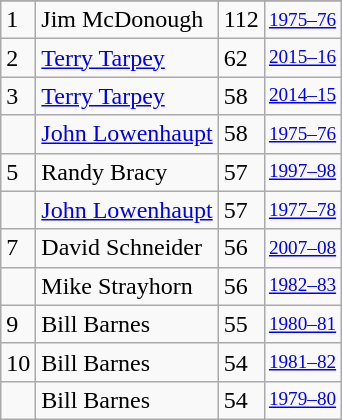<table class="wikitable">
<tr>
</tr>
<tr>
<td>1</td>
<td>Jim McDonough</td>
<td>112</td>
<td style="font-size:80%;"><a href='#'>1975–76</a></td>
</tr>
<tr>
<td>2</td>
<td><a href='#'>Terry Tarpey</a></td>
<td>62</td>
<td style="font-size:80%;"><a href='#'>2015–16</a></td>
</tr>
<tr>
<td>3</td>
<td><a href='#'>Terry Tarpey</a></td>
<td>58</td>
<td style="font-size:80%;"><a href='#'>2014–15</a></td>
</tr>
<tr>
<td></td>
<td><a href='#'>John Lowenhaupt</a></td>
<td>58</td>
<td style="font-size:80%;"><a href='#'>1975–76</a></td>
</tr>
<tr>
<td>5</td>
<td>Randy Bracy</td>
<td>57</td>
<td style="font-size:80%;"><a href='#'>1997–98</a></td>
</tr>
<tr>
<td></td>
<td><a href='#'>John Lowenhaupt</a></td>
<td>57</td>
<td style="font-size:80%;"><a href='#'>1977–78</a></td>
</tr>
<tr>
<td>7</td>
<td>David Schneider</td>
<td>56</td>
<td style="font-size:80%;"><a href='#'>2007–08</a></td>
</tr>
<tr>
<td></td>
<td>Mike Strayhorn</td>
<td>56</td>
<td style="font-size:80%;"><a href='#'>1982–83</a></td>
</tr>
<tr>
<td>9</td>
<td>Bill Barnes</td>
<td>55</td>
<td style="font-size:80%;"><a href='#'>1980–81</a></td>
</tr>
<tr>
<td>10</td>
<td>Bill Barnes</td>
<td>54</td>
<td style="font-size:80%;"><a href='#'>1981–82</a></td>
</tr>
<tr>
<td></td>
<td>Bill Barnes</td>
<td>54</td>
<td style="font-size:80%;"><a href='#'>1979–80</a></td>
</tr>
</table>
